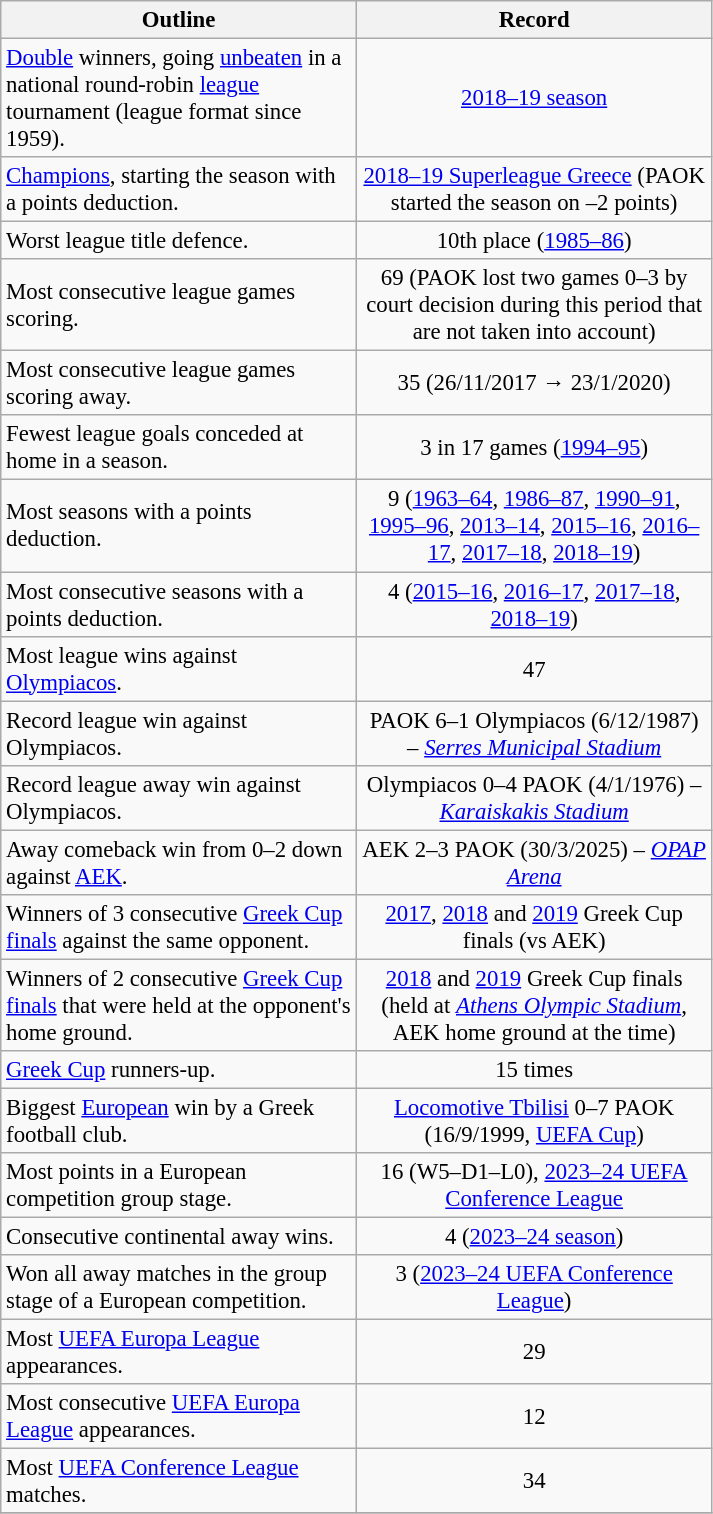<table class="wikitable" style="text-align: center; font-size:95%">
<tr>
<th width="230">Outline</th>
<th width="230">Record</th>
</tr>
<tr>
<td align="left"><a href='#'>Double</a> winners, going <a href='#'>unbeaten</a> in a national round-robin <a href='#'>league</a> tournament (league format since 1959).</td>
<td><a href='#'>2018–19 season</a></td>
</tr>
<tr>
<td align="left"><a href='#'>Champions</a>, starting the season with a points deduction.</td>
<td><a href='#'>2018–19 Superleague Greece</a> (PAOK started the season on –2 points)</td>
</tr>
<tr>
<td align="left">Worst league title defence.</td>
<td>10th place (<a href='#'>1985–86</a>)</td>
</tr>
<tr>
<td align="left">Most consecutive league games scoring.</td>
<td>69 (PAOK lost two games 0–3 by court decision during this period that are not taken into account)</td>
</tr>
<tr>
<td align="left">Most consecutive league games scoring away.</td>
<td>35 (26/11/2017 → 23/1/2020)</td>
</tr>
<tr>
<td align="left">Fewest league goals conceded at home in a season.</td>
<td>3 in 17 games (<a href='#'>1994–95</a>)</td>
</tr>
<tr>
<td align="left">Most seasons with a points deduction.</td>
<td>9 (<a href='#'>1963–64</a>, <a href='#'>1986–87</a>, <a href='#'>1990–91</a>, <a href='#'>1995–96</a>, <a href='#'>2013–14</a>, <a href='#'>2015–16</a>, <a href='#'>2016–17</a>, <a href='#'>2017–18</a>, <a href='#'>2018–19</a>)</td>
</tr>
<tr>
<td align="left">Most consecutive seasons with a points deduction.</td>
<td>4 (<a href='#'>2015–16</a>, <a href='#'>2016–17</a>, <a href='#'>2017–18</a>, <a href='#'>2018–19</a>)</td>
</tr>
<tr>
<td align="left">Most league wins against <a href='#'>Olympiacos</a>.</td>
<td>47</td>
</tr>
<tr>
<td align="left">Record league win against Olympiacos.</td>
<td>PAOK 6–1 Olympiacos (6/12/1987) – <em><a href='#'>Serres Municipal Stadium</a></em></td>
</tr>
<tr>
<td align="left">Record league away win against Olympiacos.</td>
<td>Olympiacos 0–4 PAOK (4/1/1976) – <em><a href='#'>Karaiskakis Stadium</a></em></td>
</tr>
<tr>
<td align="left">Away comeback win from 0–2 down against <a href='#'>AEK</a>.</td>
<td>AEK 2–3 PAOK (30/3/2025) – <em><a href='#'>OPAP Arena</a></em></td>
</tr>
<tr>
<td align="left">Winners of 3 consecutive <a href='#'>Greek Cup</a> <a href='#'>finals</a> against the same opponent.</td>
<td><a href='#'>2017</a>, <a href='#'>2018</a> and <a href='#'>2019</a> Greek Cup finals (vs AEK)</td>
</tr>
<tr>
<td align="left">Winners of 2 consecutive <a href='#'>Greek Cup</a> <a href='#'>finals</a> that were held at the opponent's home ground.</td>
<td><a href='#'>2018</a> and <a href='#'>2019</a> Greek Cup finals (held at <em><a href='#'>Athens Olympic Stadium</a></em>, AEK home ground at the time)</td>
</tr>
<tr>
<td align="left"><a href='#'>Greek Cup</a> runners-up.</td>
<td>15 times</td>
</tr>
<tr>
<td align="left">Biggest <a href='#'>European</a> win by a Greek football club.</td>
<td><a href='#'>Locomotive Tbilisi</a> 0–7 PAOK (16/9/1999, <a href='#'>UEFA Cup</a>)</td>
</tr>
<tr>
<td align="left">Most points in a European competition group stage.</td>
<td>16 (W5–D1–L0), <a href='#'>2023–24 UEFA Conference League</a></td>
</tr>
<tr>
<td align="left">Consecutive continental away wins.</td>
<td>4 (<a href='#'>2023–24 season</a>)</td>
</tr>
<tr>
<td align="left">Won all away matches in the group stage of a European competition.</td>
<td>3 (<a href='#'>2023–24 UEFA Conference League</a>)</td>
</tr>
<tr>
<td align="left">Most <a href='#'>UEFA Europa League</a> appearances.</td>
<td>29</td>
</tr>
<tr>
<td align="left">Most consecutive <a href='#'>UEFA Europa League</a> appearances.</td>
<td>12</td>
</tr>
<tr>
<td align="left">Most <a href='#'>UEFA Conference League</a> matches.</td>
<td>34</td>
</tr>
<tr>
</tr>
</table>
